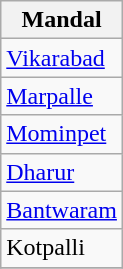<table class="wikitable sortable static-row-numbers static-row-header-hash">
<tr>
<th>Mandal</th>
</tr>
<tr>
<td><a href='#'>Vikarabad</a></td>
</tr>
<tr>
<td><a href='#'>Marpalle</a></td>
</tr>
<tr>
<td><a href='#'>Mominpet</a></td>
</tr>
<tr>
<td><a href='#'>Dharur</a></td>
</tr>
<tr>
<td><a href='#'>Bantwaram</a></td>
</tr>
<tr>
<td>Kotpalli</td>
</tr>
<tr>
</tr>
</table>
